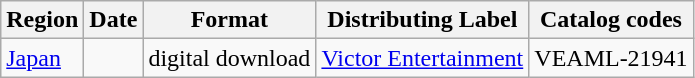<table class="wikitable">
<tr>
<th>Region</th>
<th>Date</th>
<th>Format</th>
<th>Distributing Label</th>
<th>Catalog codes</th>
</tr>
<tr>
<td><a href='#'>Japan</a></td>
<td></td>
<td>digital download</td>
<td><a href='#'>Victor Entertainment</a></td>
<td>VEAML-21941</td>
</tr>
</table>
